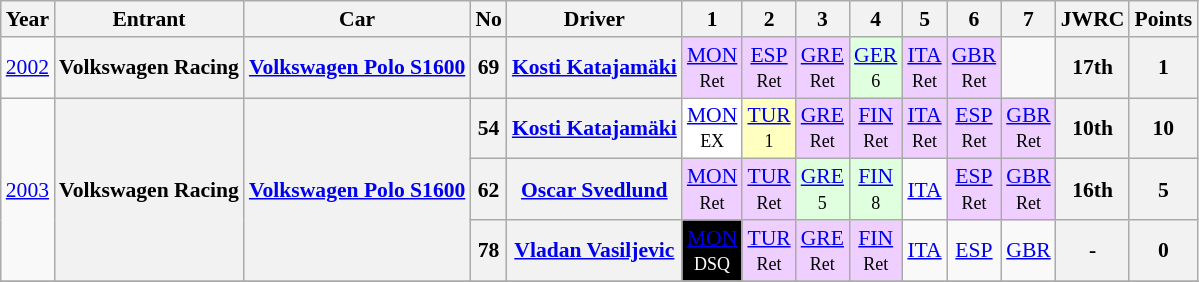<table class="wikitable" style="text-align:center; font-size:90%">
<tr>
<th>Year</th>
<th>Entrant</th>
<th>Car</th>
<th>No</th>
<th>Driver</th>
<th>1</th>
<th>2</th>
<th>3</th>
<th>4</th>
<th>5</th>
<th>6</th>
<th>7</th>
<th>JWRC</th>
<th>Points</th>
</tr>
<tr>
<td><a href='#'>2002</a></td>
<th>Volkswagen Racing</th>
<th><a href='#'>Volkswagen Polo S1600</a></th>
<th>69</th>
<th> <a href='#'>Kosti Katajamäki</a></th>
<td style="background:#EFCFFF;"><a href='#'>MON</a><br><small>Ret</small></td>
<td style="background:#EFCFFF;"><a href='#'>ESP</a><br><small>Ret</small></td>
<td style="background:#EFCFFF;"><a href='#'>GRE</a><br><small>Ret</small></td>
<td style="background:#DFFFDF;"><a href='#'>GER</a><br><small>6</small></td>
<td style="background:#EFCFFF;"><a href='#'>ITA</a><br><small>Ret</small></td>
<td style="background:#EFCFFF;"><a href='#'>GBR</a><br><small>Ret</small></td>
<td></td>
<th>17th</th>
<th>1</th>
</tr>
<tr>
<td rowspan="3"><a href='#'>2003</a></td>
<th rowspan="3">Volkswagen Racing</th>
<th rowspan="3"><a href='#'>Volkswagen Polo S1600</a></th>
<th>54</th>
<th> <a href='#'>Kosti Katajamäki</a></th>
<td style="background:#FFFFFF;"><a href='#'>MON</a><br><small>EX</small></td>
<td style="background:#FFFFBF;"><a href='#'>TUR</a><br><small>1</small></td>
<td style="background:#EFCFFF;"><a href='#'>GRE</a><br><small>Ret</small></td>
<td style="background:#EFCFFF;"><a href='#'>FIN</a><br><small>Ret</small></td>
<td style="background:#EFCFFF;"><a href='#'>ITA</a><br><small>Ret</small></td>
<td style="background:#EFCFFF;"><a href='#'>ESP</a><br><small>Ret</small></td>
<td style="background:#EFCFFF;"><a href='#'>GBR</a><br><small>Ret</small></td>
<th>10th</th>
<th>10</th>
</tr>
<tr>
<th>62</th>
<th> <a href='#'>Oscar Svedlund</a></th>
<td style="background:#EFCFFF;"><a href='#'>MON</a><br><small>Ret</small></td>
<td style="background:#EFCFFF;"><a href='#'>TUR</a><br><small>Ret</small></td>
<td style="background:#DFFFDF;"><a href='#'>GRE</a><br><small>5</small></td>
<td style="background:#DFFFDF;"><a href='#'>FIN</a><br><small>8</small></td>
<td><a href='#'>ITA</a></td>
<td style="background:#EFCFFF;"><a href='#'>ESP</a><br><small>Ret</small></td>
<td style="background:#EFCFFF;"><a href='#'>GBR</a><br><small>Ret</small></td>
<th>16th</th>
<th>5</th>
</tr>
<tr>
<th>78</th>
<th> <a href='#'>Vladan Vasiljevic</a></th>
<td style="background:#000000; color:#ffffff"><a href='#'><span>MON</span></a><br><small>DSQ</small></td>
<td style="background:#EFCFFF;"><a href='#'>TUR</a><br><small>Ret</small></td>
<td style="background:#EFCFFF;"><a href='#'>GRE</a><br><small>Ret</small></td>
<td style="background:#EFCFFF;"><a href='#'>FIN</a><br><small>Ret</small></td>
<td><a href='#'>ITA</a></td>
<td><a href='#'>ESP</a></td>
<td><a href='#'>GBR</a></td>
<th>-</th>
<th>0</th>
</tr>
<tr>
</tr>
</table>
